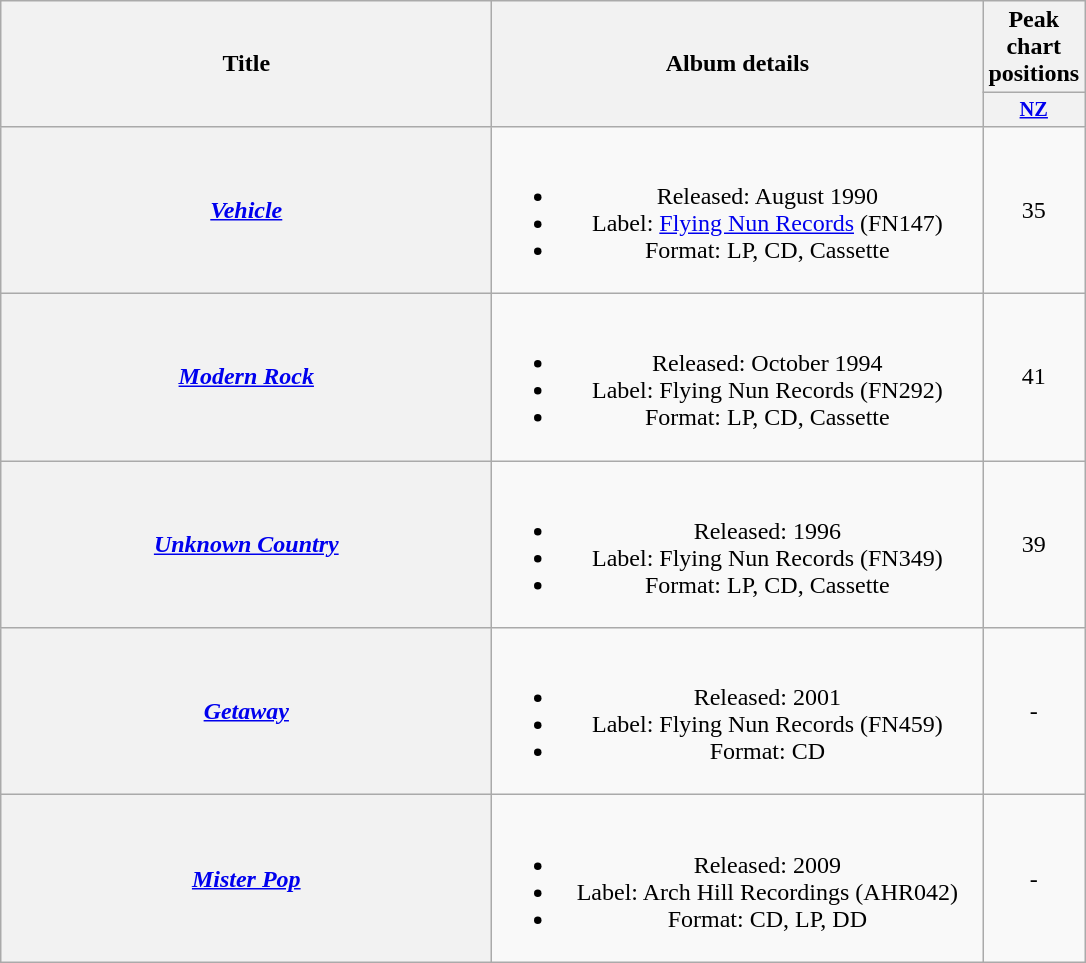<table class="wikitable plainrowheaders" style="text-align:center;" border="1">
<tr>
<th scope="col" rowspan="2" style="width:20em;">Title</th>
<th scope="col" rowspan="2" style="width:20em;">Album details</th>
<th scope="col" colspan="1">Peak chart<br>positions</th>
</tr>
<tr>
<th style="width:3em;font-size:85%"><a href='#'>NZ</a><br></th>
</tr>
<tr>
<th scope="row"><em><a href='#'>Vehicle</a></em></th>
<td><br><ul><li>Released: August 1990</li><li>Label: <a href='#'>Flying Nun Records</a>	(FN147)</li><li>Format: LP, CD, Cassette</li></ul></td>
<td>35</td>
</tr>
<tr>
<th scope="row"><em><a href='#'>Modern Rock</a></em></th>
<td><br><ul><li>Released: October 1994</li><li>Label: Flying Nun Records	(FN292)</li><li>Format: LP, CD, Cassette</li></ul></td>
<td>41</td>
</tr>
<tr>
<th scope="row"><em><a href='#'>Unknown Country</a></em></th>
<td><br><ul><li>Released: 1996</li><li>Label: Flying Nun Records	(FN349)</li><li>Format: LP, CD, Cassette</li></ul></td>
<td>39</td>
</tr>
<tr>
<th scope="row"><em><a href='#'>Getaway</a></em></th>
<td><br><ul><li>Released: 2001</li><li>Label: Flying Nun Records	(FN459)</li><li>Format: CD</li></ul></td>
<td>-</td>
</tr>
<tr>
<th scope="row"><em><a href='#'>Mister Pop</a></em></th>
<td><br><ul><li>Released: 2009</li><li>Label: Arch Hill Recordings (AHR042)</li><li>Format: CD, LP, DD</li></ul></td>
<td>-</td>
</tr>
</table>
